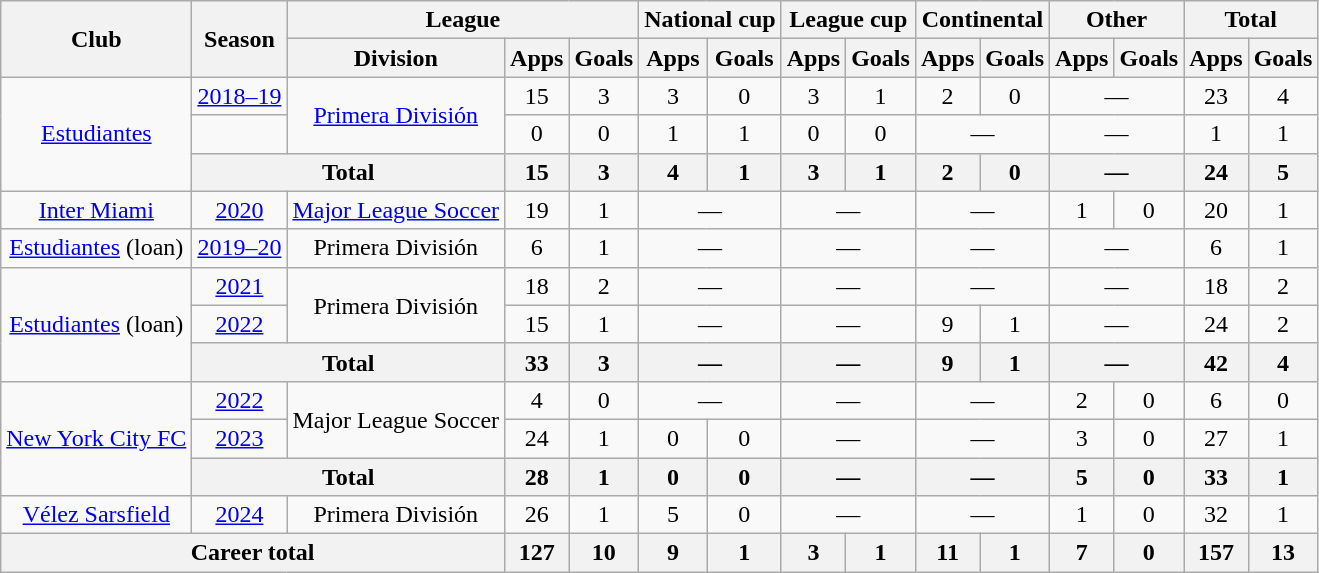<table class="wikitable" style="text-align:center">
<tr>
<th rowspan="2">Club</th>
<th rowspan="2">Season</th>
<th colspan="3">League</th>
<th colspan="2">National cup</th>
<th colspan="2">League cup</th>
<th colspan="2">Continental</th>
<th colspan="2">Other</th>
<th colspan="2">Total</th>
</tr>
<tr>
<th>Division</th>
<th>Apps</th>
<th>Goals</th>
<th>Apps</th>
<th>Goals</th>
<th>Apps</th>
<th>Goals</th>
<th>Apps</th>
<th>Goals</th>
<th>Apps</th>
<th>Goals</th>
<th>Apps</th>
<th>Goals</th>
</tr>
<tr>
<td rowspan="3"><a href='#'>Estudiantes</a></td>
<td><a href='#'>2018–19</a></td>
<td rowspan="2"><a href='#'>Primera División</a></td>
<td>15</td>
<td>3</td>
<td>3</td>
<td>0</td>
<td>3</td>
<td>1</td>
<td>2</td>
<td>0</td>
<td colspan="2">—</td>
<td>23</td>
<td>4</td>
</tr>
<tr>
<td></td>
<td>0</td>
<td>0</td>
<td>1</td>
<td>1</td>
<td>0</td>
<td>0</td>
<td colspan="2">—</td>
<td colspan="2">—</td>
<td>1</td>
<td>1</td>
</tr>
<tr>
<th colspan="2">Total</th>
<th>15</th>
<th>3</th>
<th>4</th>
<th>1</th>
<th>3</th>
<th>1</th>
<th>2</th>
<th>0</th>
<th colspan="2">—</th>
<th>24</th>
<th>5</th>
</tr>
<tr>
<td><a href='#'>Inter Miami</a></td>
<td><a href='#'>2020</a></td>
<td><a href='#'>Major League Soccer</a></td>
<td>19</td>
<td>1</td>
<td colspan="2">—</td>
<td colspan="2">—</td>
<td colspan="2">—</td>
<td>1</td>
<td>0</td>
<td>20</td>
<td>1</td>
</tr>
<tr>
<td><a href='#'>Estudiantes</a> (loan)</td>
<td><a href='#'>2019–20</a></td>
<td>Primera División</td>
<td>6</td>
<td>1</td>
<td colspan="2">—</td>
<td colspan="2">—</td>
<td colspan="2">—</td>
<td colspan="2">—</td>
<td>6</td>
<td>1</td>
</tr>
<tr>
<td rowspan="3"><a href='#'>Estudiantes</a> (loan)</td>
<td><a href='#'>2021</a></td>
<td rowspan="2">Primera División</td>
<td>18</td>
<td>2</td>
<td colspan="2">—</td>
<td colspan="2">—</td>
<td colspan="2">—</td>
<td colspan="2">—</td>
<td>18</td>
<td>2</td>
</tr>
<tr>
<td><a href='#'>2022</a></td>
<td>15</td>
<td>1</td>
<td colspan="2">—</td>
<td colspan="2">—</td>
<td>9</td>
<td>1</td>
<td colspan="2">—</td>
<td>24</td>
<td>2</td>
</tr>
<tr>
<th colspan="2">Total</th>
<th>33</th>
<th>3</th>
<th colspan="2">—</th>
<th colspan="2">—</th>
<th>9</th>
<th>1</th>
<th colspan="2">—</th>
<th>42</th>
<th>4</th>
</tr>
<tr>
<td rowspan="3"><a href='#'>New York City FC</a></td>
<td><a href='#'>2022</a></td>
<td rowspan="2">Major League Soccer</td>
<td>4</td>
<td>0</td>
<td colspan="2">—</td>
<td colspan="2">—</td>
<td colspan="2">—</td>
<td>2</td>
<td>0</td>
<td>6</td>
<td>0</td>
</tr>
<tr>
<td><a href='#'>2023</a></td>
<td>24</td>
<td>1</td>
<td>0</td>
<td>0</td>
<td colspan="2">—</td>
<td colspan="2">—</td>
<td>3</td>
<td>0</td>
<td>27</td>
<td>1</td>
</tr>
<tr>
<th colspan="2">Total</th>
<th>28</th>
<th>1</th>
<th>0</th>
<th>0</th>
<th colspan="2">—</th>
<th colspan="2">—</th>
<th>5</th>
<th>0</th>
<th>33</th>
<th>1</th>
</tr>
<tr>
<td><a href='#'>Vélez Sarsfield</a></td>
<td><a href='#'>2024</a></td>
<td>Primera División</td>
<td>26</td>
<td>1</td>
<td>5</td>
<td>0</td>
<td colspan="2">—</td>
<td colspan="2">—</td>
<td>1</td>
<td>0</td>
<td>32</td>
<td>1</td>
</tr>
<tr>
<th colspan="3">Career total</th>
<th>127</th>
<th>10</th>
<th>9</th>
<th>1</th>
<th>3</th>
<th>1</th>
<th>11</th>
<th>1</th>
<th>7</th>
<th>0</th>
<th>157</th>
<th>13</th>
</tr>
</table>
